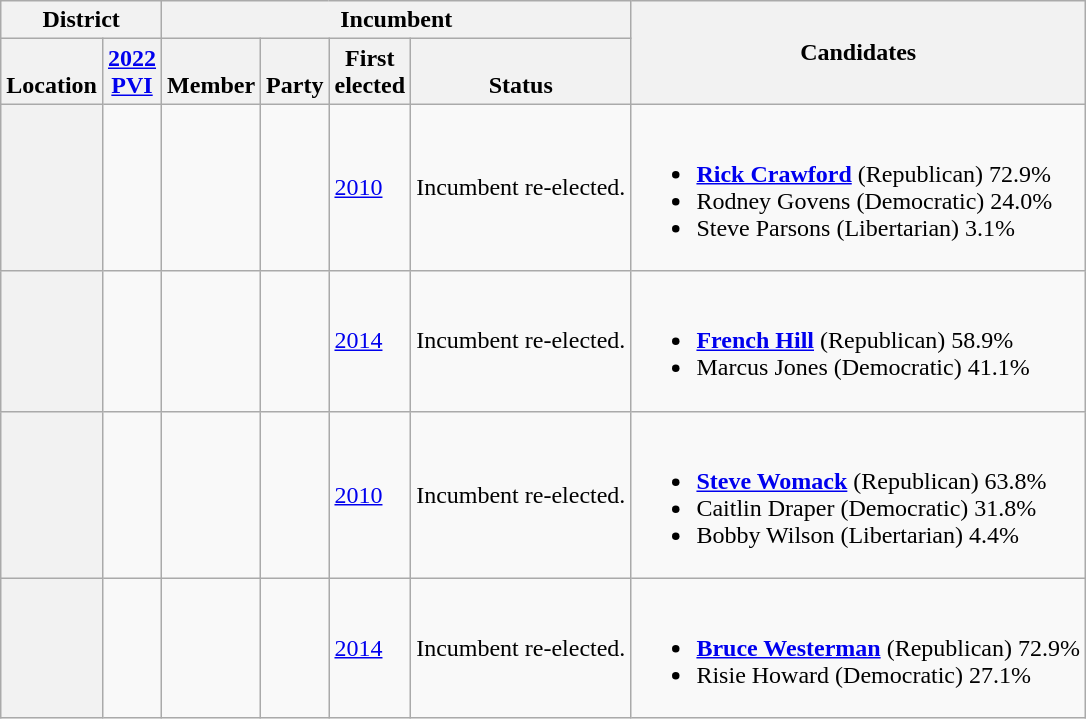<table class="wikitable sortable">
<tr>
<th colspan=2>District</th>
<th colspan=4>Incumbent</th>
<th rowspan=2 class="unsortable">Candidates</th>
</tr>
<tr valign=bottom>
<th>Location</th>
<th><a href='#'>2022<br>PVI</a></th>
<th>Member</th>
<th>Party</th>
<th>First<br>elected</th>
<th>Status</th>
</tr>
<tr>
<th></th>
<td></td>
<td></td>
<td></td>
<td><a href='#'>2010</a></td>
<td>Incumbent re-elected.</td>
<td nowrap><br><ul><li> <strong><a href='#'>Rick Crawford</a></strong> (Republican) 72.9%</li><li>Rodney Govens (Democratic) 24.0%</li><li>Steve Parsons (Libertarian) 3.1%</li></ul></td>
</tr>
<tr>
<th></th>
<td></td>
<td></td>
<td></td>
<td><a href='#'>2014</a></td>
<td>Incumbent re-elected.</td>
<td nowrap><br><ul><li> <strong><a href='#'>French Hill</a></strong> (Republican) 58.9%</li><li>Marcus Jones (Democratic) 41.1%</li></ul></td>
</tr>
<tr>
<th></th>
<td></td>
<td></td>
<td></td>
<td><a href='#'>2010</a></td>
<td>Incumbent re-elected.</td>
<td nowrap><br><ul><li> <strong><a href='#'>Steve Womack</a></strong> (Republican) 63.8%</li><li>Caitlin Draper (Democratic) 31.8%</li><li>Bobby Wilson (Libertarian) 4.4%</li></ul></td>
</tr>
<tr>
<th></th>
<td></td>
<td></td>
<td></td>
<td><a href='#'>2014</a></td>
<td>Incumbent re-elected.</td>
<td nowrap><br><ul><li> <strong><a href='#'>Bruce Westerman</a></strong> (Republican) 72.9%</li><li>Risie Howard (Democratic) 27.1%</li></ul></td>
</tr>
</table>
